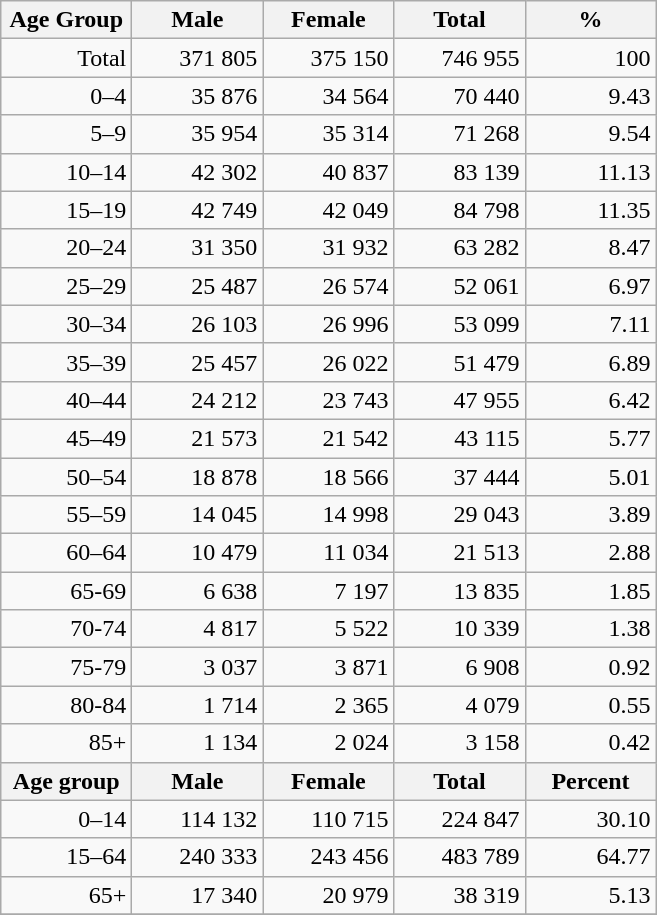<table class="wikitable">
<tr>
<th width="80pt">Age Group</th>
<th width="80pt">Male</th>
<th width="80pt">Female</th>
<th width="80pt">Total</th>
<th width="80pt">%</th>
</tr>
<tr>
<td align="right">Total</td>
<td align="right">371 805</td>
<td align="right">375 150</td>
<td align="right">746 955</td>
<td align="right">100</td>
</tr>
<tr>
<td align="right">0–4</td>
<td align="right">35 876</td>
<td align="right">34 564</td>
<td align="right">70 440</td>
<td align="right">9.43</td>
</tr>
<tr>
<td align="right">5–9</td>
<td align="right">35 954</td>
<td align="right">35 314</td>
<td align="right">71 268</td>
<td align="right">9.54</td>
</tr>
<tr>
<td align="right">10–14</td>
<td align="right">42 302</td>
<td align="right">40 837</td>
<td align="right">83 139</td>
<td align="right">11.13</td>
</tr>
<tr>
<td align="right">15–19</td>
<td align="right">42 749</td>
<td align="right">42 049</td>
<td align="right">84 798</td>
<td align="right">11.35</td>
</tr>
<tr>
<td align="right">20–24</td>
<td align="right">31 350</td>
<td align="right">31 932</td>
<td align="right">63 282</td>
<td align="right">8.47</td>
</tr>
<tr>
<td align="right">25–29</td>
<td align="right">25 487</td>
<td align="right">26 574</td>
<td align="right">52 061</td>
<td align="right">6.97</td>
</tr>
<tr>
<td align="right">30–34</td>
<td align="right">26 103</td>
<td align="right">26 996</td>
<td align="right">53 099</td>
<td align="right">7.11</td>
</tr>
<tr>
<td align="right">35–39</td>
<td align="right">25 457</td>
<td align="right">26 022</td>
<td align="right">51 479</td>
<td align="right">6.89</td>
</tr>
<tr>
<td align="right">40–44</td>
<td align="right">24 212</td>
<td align="right">23 743</td>
<td align="right">47 955</td>
<td align="right">6.42</td>
</tr>
<tr>
<td align="right">45–49</td>
<td align="right">21 573</td>
<td align="right">21 542</td>
<td align="right">43 115</td>
<td align="right">5.77</td>
</tr>
<tr>
<td align="right">50–54</td>
<td align="right">18 878</td>
<td align="right">18 566</td>
<td align="right">37 444</td>
<td align="right">5.01</td>
</tr>
<tr>
<td align="right">55–59</td>
<td align="right">14 045</td>
<td align="right">14 998</td>
<td align="right">29 043</td>
<td align="right">3.89</td>
</tr>
<tr>
<td align="right">60–64</td>
<td align="right">10 479</td>
<td align="right">11 034</td>
<td align="right">21 513</td>
<td align="right">2.88</td>
</tr>
<tr>
<td align="right">65-69</td>
<td align="right">6 638</td>
<td align="right">7 197</td>
<td align="right">13 835</td>
<td align="right">1.85</td>
</tr>
<tr>
<td align="right">70-74</td>
<td align="right">4 817</td>
<td align="right">5 522</td>
<td align="right">10 339</td>
<td align="right">1.38</td>
</tr>
<tr>
<td align="right">75-79</td>
<td align="right">3 037</td>
<td align="right">3 871</td>
<td align="right">6 908</td>
<td align="right">0.92</td>
</tr>
<tr>
<td align="right">80-84</td>
<td align="right">1 714</td>
<td align="right">2 365</td>
<td align="right">4 079</td>
<td align="right">0.55</td>
</tr>
<tr>
<td align="right">85+</td>
<td align="right">1 134</td>
<td align="right">2 024</td>
<td align="right">3 158</td>
<td align="right">0.42</td>
</tr>
<tr>
<th width="50">Age group</th>
<th width="80pt">Male</th>
<th width="80">Female</th>
<th width="80">Total</th>
<th width="50">Percent</th>
</tr>
<tr>
<td align="right">0–14</td>
<td align="right">114 132</td>
<td align="right">110 715</td>
<td align="right">224 847</td>
<td align="right">30.10</td>
</tr>
<tr>
<td align="right">15–64</td>
<td align="right">240 333</td>
<td align="right">243 456</td>
<td align="right">483 789</td>
<td align="right">64.77</td>
</tr>
<tr>
<td align="right">65+</td>
<td align="right">17 340</td>
<td align="right">20 979</td>
<td align="right">38 319</td>
<td align="right">5.13</td>
</tr>
<tr>
</tr>
</table>
